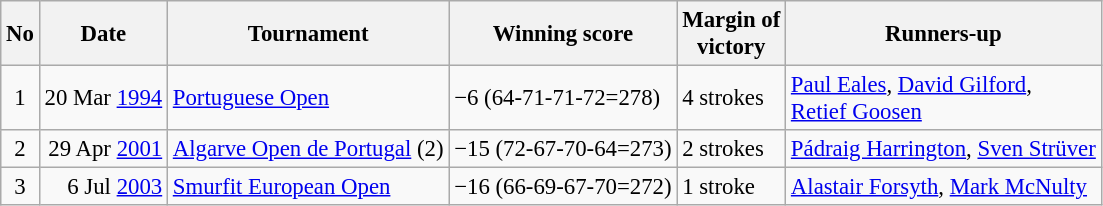<table class="wikitable" style="font-size:95%;">
<tr>
<th>No</th>
<th>Date</th>
<th>Tournament</th>
<th>Winning score</th>
<th>Margin of<br>victory</th>
<th>Runners-up</th>
</tr>
<tr>
<td align=center>1</td>
<td align=right>20 Mar <a href='#'>1994</a></td>
<td><a href='#'>Portuguese Open</a></td>
<td>−6 (64-71-71-72=278)</td>
<td>4 strokes</td>
<td> <a href='#'>Paul Eales</a>,  <a href='#'>David Gilford</a>,<br> <a href='#'>Retief Goosen</a></td>
</tr>
<tr>
<td align=center>2</td>
<td align=right>29 Apr <a href='#'>2001</a></td>
<td><a href='#'>Algarve Open de Portugal</a> (2)</td>
<td>−15 (72-67-70-64=273)</td>
<td>2 strokes</td>
<td> <a href='#'>Pádraig Harrington</a>,  <a href='#'>Sven Strüver</a></td>
</tr>
<tr>
<td align=center>3</td>
<td align=right>6 Jul <a href='#'>2003</a></td>
<td><a href='#'>Smurfit European Open</a></td>
<td>−16 (66-69-67-70=272)</td>
<td>1 stroke</td>
<td> <a href='#'>Alastair Forsyth</a>,  <a href='#'>Mark McNulty</a></td>
</tr>
</table>
